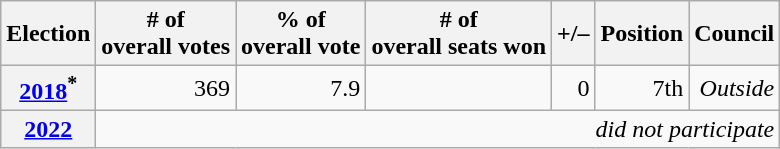<table class="wikitable" style="text-align: right;">
<tr>
<th>Election</th>
<th># of<br>overall votes</th>
<th>% of<br>overall vote</th>
<th># of<br>overall seats won</th>
<th>+/–</th>
<th>Position</th>
<th>Council</th>
</tr>
<tr>
<th><a href='#'>2018</a><sup>*</sup></th>
<td> 369</td>
<td> 7.9</td>
<td></td>
<td> 0</td>
<td> 7th</td>
<td><em>Outside</em></td>
</tr>
<tr>
<th><a href='#'>2022</a></th>
<td colspan="6"><em>did not participate</em></td>
</tr>
</table>
